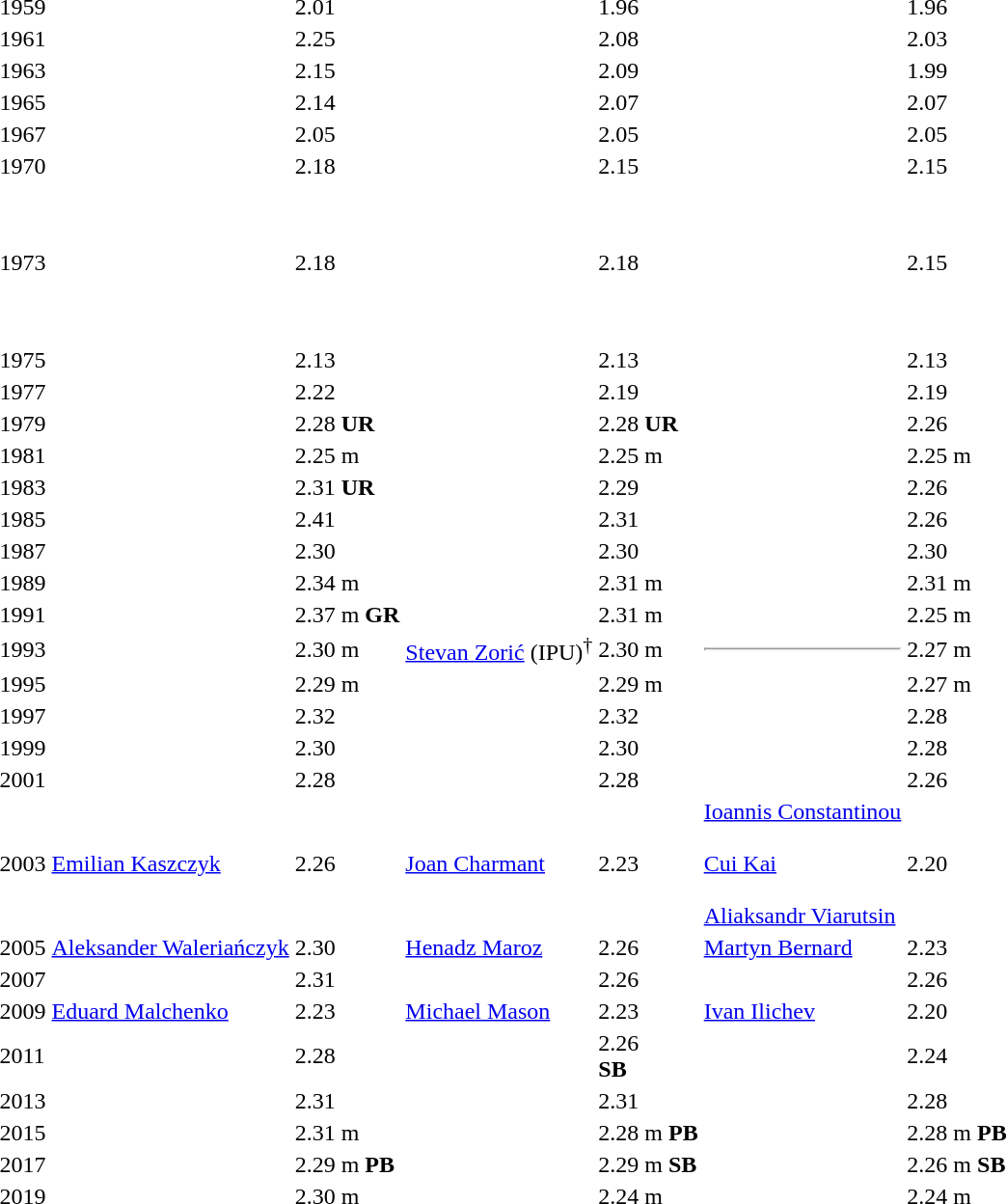<table>
<tr>
<td>1959</td>
<td></td>
<td>2.01</td>
<td></td>
<td>1.96</td>
<td><br></td>
<td>1.96</td>
</tr>
<tr>
<td>1961</td>
<td></td>
<td>2.25</td>
<td></td>
<td>2.08</td>
<td></td>
<td>2.03</td>
</tr>
<tr>
<td>1963</td>
<td></td>
<td>2.15</td>
<td></td>
<td>2.09</td>
<td></td>
<td>1.99</td>
</tr>
<tr>
<td>1965</td>
<td></td>
<td>2.14</td>
<td></td>
<td>2.07</td>
<td><br></td>
<td>2.07</td>
</tr>
<tr>
<td>1967</td>
<td></td>
<td>2.05</td>
<td></td>
<td>2.05</td>
<td></td>
<td>2.05</td>
</tr>
<tr>
<td>1970</td>
<td></td>
<td>2.18</td>
<td></td>
<td>2.15</td>
<td></td>
<td>2.15</td>
</tr>
<tr>
<td>1973</td>
<td></td>
<td>2.18</td>
<td></td>
<td>2.18</td>
<td><br><br><br><br><br><br></td>
<td>2.15</td>
</tr>
<tr>
<td>1975</td>
<td></td>
<td>2.13</td>
<td></td>
<td>2.13</td>
<td></td>
<td>2.13</td>
</tr>
<tr>
<td>1977</td>
<td></td>
<td>2.22</td>
<td></td>
<td>2.19</td>
<td></td>
<td>2.19</td>
</tr>
<tr>
<td>1979</td>
<td></td>
<td>2.28 <strong>UR</strong></td>
<td></td>
<td>2.28 <strong>UR</strong></td>
<td></td>
<td>2.26</td>
</tr>
<tr>
<td>1981</td>
<td></td>
<td>2.25 m</td>
<td></td>
<td>2.25 m</td>
<td></td>
<td>2.25 m</td>
</tr>
<tr>
<td>1983</td>
<td></td>
<td>2.31 <strong>UR</strong></td>
<td></td>
<td>2.29</td>
<td></td>
<td>2.26</td>
</tr>
<tr>
<td>1985</td>
<td></td>
<td>2.41</td>
<td></td>
<td>2.31</td>
<td></td>
<td>2.26</td>
</tr>
<tr>
<td>1987</td>
<td></td>
<td>2.30</td>
<td></td>
<td>2.30</td>
<td></td>
<td>2.30</td>
</tr>
<tr>
<td>1989</td>
<td></td>
<td>2.34 m</td>
<td></td>
<td>2.31 m</td>
<td></td>
<td>2.31 m</td>
</tr>
<tr>
<td>1991</td>
<td></td>
<td>2.37 m <strong>GR</strong></td>
<td></td>
<td>2.31 m</td>
<td></td>
<td>2.25 m</td>
</tr>
<tr>
<td>1993</td>
<td></td>
<td>2.30 m</td>
<td><a href='#'>Stevan Zorić</a> (IPU)<sup>†</sup></td>
<td>2.30 m</td>
<td><hr></td>
<td>2.27 m</td>
</tr>
<tr>
<td>1995</td>
<td></td>
<td>2.29 m</td>
<td></td>
<td>2.29 m</td>
<td></td>
<td>2.27 m</td>
</tr>
<tr>
<td>1997</td>
<td></td>
<td>2.32</td>
<td></td>
<td>2.32</td>
<td></td>
<td>2.28</td>
</tr>
<tr>
<td>1999</td>
<td></td>
<td>2.30</td>
<td></td>
<td>2.30</td>
<td></td>
<td>2.28</td>
</tr>
<tr>
<td>2001</td>
<td></td>
<td>2.28</td>
<td></td>
<td>2.28</td>
<td></td>
<td>2.26</td>
</tr>
<tr>
<td>2003</td>
<td><a href='#'>Emilian Kaszczyk</a><br> </td>
<td>2.26</td>
<td><a href='#'>Joan Charmant</a><br> </td>
<td>2.23</td>
<td><a href='#'>Ioannis Constantinou</a><br> <br><a href='#'>Cui Kai</a><br> <br><a href='#'>Aliaksandr Viarutsin</a><br> </td>
<td>2.20</td>
</tr>
<tr>
<td>2005<br></td>
<td><a href='#'>Aleksander Waleriańczyk</a><br> </td>
<td>2.30</td>
<td><a href='#'>Henadz Maroz</a><br> </td>
<td>2.26</td>
<td><a href='#'>Martyn Bernard</a><br> </td>
<td>2.23</td>
</tr>
<tr>
<td>2007<br></td>
<td></td>
<td>2.31</td>
<td></td>
<td>2.26</td>
<td></td>
<td>2.26</td>
</tr>
<tr>
<td>2009<br></td>
<td><a href='#'>Eduard Malchenko</a><br> </td>
<td>2.23</td>
<td><a href='#'>Michael Mason</a><br> </td>
<td>2.23</td>
<td><a href='#'>Ivan Ilichev</a><br> </td>
<td>2.20</td>
</tr>
<tr>
<td>2011<br></td>
<td></td>
<td>2.28</td>
<td></td>
<td>2.26<br> <strong>SB</strong></td>
<td></td>
<td>2.24</td>
</tr>
<tr>
<td>2013<br></td>
<td></td>
<td>2.31</td>
<td></td>
<td>2.31</td>
<td></td>
<td>2.28</td>
</tr>
<tr>
<td>2015<br></td>
<td></td>
<td>2.31 m</td>
<td></td>
<td>2.28 m <strong>PB</strong></td>
<td></td>
<td>2.28 m <strong>PB</strong></td>
</tr>
<tr>
<td>2017<br></td>
<td></td>
<td>2.29 m <strong>PB</strong></td>
<td></td>
<td>2.29 m <strong>SB</strong></td>
<td></td>
<td>2.26 m <strong>SB</strong></td>
</tr>
<tr>
<td>2019<br></td>
<td></td>
<td>2.30 m </td>
<td></td>
<td>2.24 m</td>
<td></td>
<td>2.24 m </td>
</tr>
</table>
